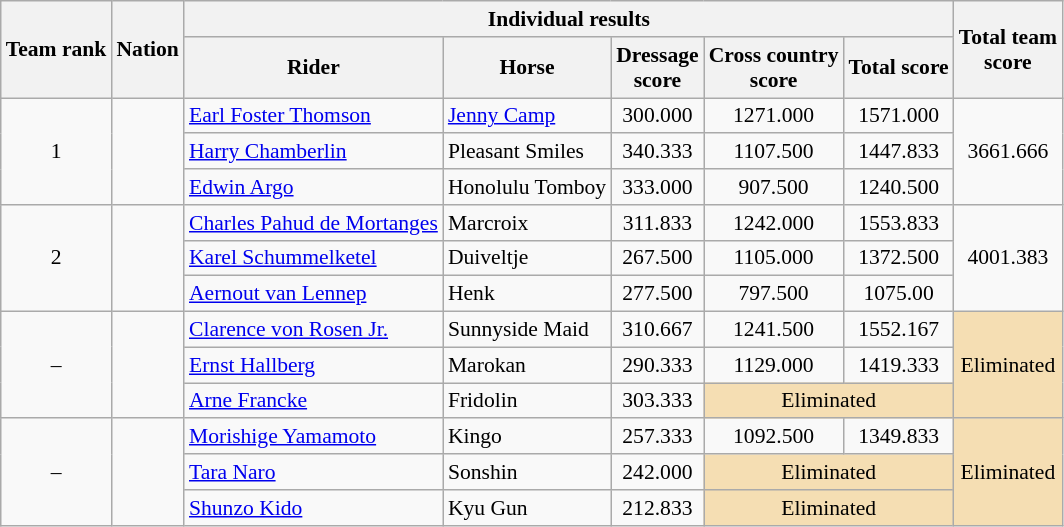<table class=wikitable style="font-size:90%">
<tr>
<th rowspan="2">Team rank</th>
<th rowspan="2">Nation</th>
<th colspan="5">Individual results</th>
<th rowspan="2">Total team<br>score</th>
</tr>
<tr>
<th>Rider</th>
<th>Horse</th>
<th>Dressage <br>score</th>
<th>Cross country <br>score</th>
<th>Total score</th>
</tr>
<tr>
<td align=center rowspan="3">1</td>
<td rowspan="3"></td>
<td><a href='#'>Earl Foster Thomson</a></td>
<td><a href='#'>Jenny Camp</a></td>
<td align=center>300.000</td>
<td align=center>1271.000</td>
<td align=center>1571.000</td>
<td align=center rowspan="3">3661.666</td>
</tr>
<tr>
<td><a href='#'>Harry Chamberlin</a></td>
<td>Pleasant Smiles</td>
<td align=center>340.333</td>
<td align=center>1107.500</td>
<td align=center>1447.833</td>
</tr>
<tr>
<td><a href='#'>Edwin Argo</a></td>
<td>Honolulu Tomboy</td>
<td align=center>333.000</td>
<td align=center>907.500</td>
<td align=center>1240.500</td>
</tr>
<tr>
<td align=center rowspan="3">2</td>
<td rowspan="3"></td>
<td><a href='#'>Charles Pahud de Mortanges</a></td>
<td>Marcroix</td>
<td align=center>311.833</td>
<td align=center>1242.000</td>
<td align=center>1553.833</td>
<td align=center rowspan="3">4001.383</td>
</tr>
<tr>
<td><a href='#'>Karel Schummelketel</a></td>
<td>Duiveltje</td>
<td align=center>267.500</td>
<td align=center>1105.000</td>
<td align=center>1372.500</td>
</tr>
<tr>
<td><a href='#'>Aernout van Lennep</a></td>
<td>Henk</td>
<td align=center>277.500</td>
<td align=center>797.500</td>
<td align=center>1075.00</td>
</tr>
<tr>
<td align=center rowspan="3">–</td>
<td rowspan="3"></td>
<td><a href='#'>Clarence von Rosen Jr.</a></td>
<td>Sunnyside Maid</td>
<td align=center>310.667</td>
<td align=center>1241.500</td>
<td align=center>1552.167</td>
<td align=center rowspan="3" bgcolor=wheat>Eliminated</td>
</tr>
<tr>
<td><a href='#'>Ernst Hallberg</a></td>
<td>Marokan</td>
<td align=center>290.333</td>
<td align=center>1129.000</td>
<td align=center>1419.333</td>
</tr>
<tr>
<td><a href='#'>Arne Francke</a></td>
<td>Fridolin</td>
<td align=center>303.333</td>
<td align=center colspan=2 bgcolor=wheat>Eliminated</td>
</tr>
<tr>
<td align=center rowspan="3">–</td>
<td rowspan="3"></td>
<td><a href='#'>Morishige Yamamoto</a></td>
<td>Kingo</td>
<td align=center>257.333</td>
<td align=center>1092.500</td>
<td align=center>1349.833</td>
<td align=center rowspan="3" bgcolor=wheat>Eliminated</td>
</tr>
<tr>
<td><a href='#'>Tara Naro</a></td>
<td>Sonshin</td>
<td align=center>242.000</td>
<td align=center colspan=2 bgcolor=wheat>Eliminated</td>
</tr>
<tr>
<td><a href='#'>Shunzo Kido</a></td>
<td>Kyu Gun</td>
<td align=center>212.833</td>
<td align=center colspan=2 bgcolor=wheat>Eliminated</td>
</tr>
</table>
